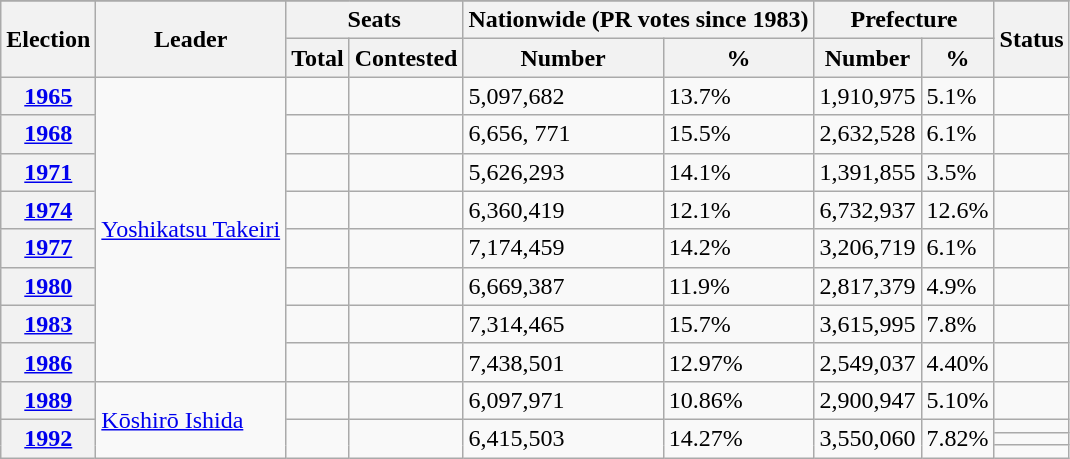<table class="wikitable">
<tr>
</tr>
<tr>
<th rowspan=2>Election</th>
<th rowspan=2>Leader</th>
<th colspan=2>Seats</th>
<th colspan=2>Nationwide (PR votes since 1983)</th>
<th colspan=2>Prefecture</th>
<th rowspan=2>Status</th>
</tr>
<tr>
<th>Total</th>
<th>Contested</th>
<th>Number</th>
<th>%</th>
<th>Number</th>
<th>%</th>
</tr>
<tr>
<th><a href='#'>1965</a></th>
<td rowspan="8"><a href='#'>Yoshikatsu Takeiri</a></td>
<td></td>
<td></td>
<td>5,097,682</td>
<td>13.7%</td>
<td>1,910,975</td>
<td>5.1%</td>
<td></td>
</tr>
<tr>
<th><a href='#'>1968</a></th>
<td></td>
<td></td>
<td>6,656, 771</td>
<td>15.5%</td>
<td>2,632,528</td>
<td>6.1%</td>
<td></td>
</tr>
<tr>
<th><a href='#'>1971</a></th>
<td></td>
<td></td>
<td>5,626,293</td>
<td>14.1%</td>
<td>1,391,855</td>
<td>3.5%</td>
<td></td>
</tr>
<tr>
<th><a href='#'>1974</a></th>
<td></td>
<td></td>
<td>6,360,419</td>
<td>12.1%</td>
<td>6,732,937</td>
<td>12.6%</td>
<td></td>
</tr>
<tr>
<th><a href='#'>1977</a></th>
<td></td>
<td></td>
<td>7,174,459</td>
<td>14.2%</td>
<td>3,206,719</td>
<td>6.1%</td>
<td></td>
</tr>
<tr>
<th><a href='#'>1980</a></th>
<td></td>
<td></td>
<td>6,669,387</td>
<td>11.9%</td>
<td>2,817,379</td>
<td>4.9%</td>
<td></td>
</tr>
<tr>
<th><a href='#'>1983</a></th>
<td></td>
<td></td>
<td>7,314,465</td>
<td>15.7%</td>
<td>3,615,995</td>
<td>7.8%</td>
<td></td>
</tr>
<tr>
<th><a href='#'>1986</a></th>
<td></td>
<td></td>
<td>7,438,501</td>
<td>12.97%</td>
<td>2,549,037</td>
<td>4.40%</td>
<td></td>
</tr>
<tr>
<th><a href='#'>1989</a></th>
<td rowspan="4"><a href='#'>Kōshirō Ishida</a></td>
<td></td>
<td></td>
<td>6,097,971</td>
<td>10.86%</td>
<td>2,900,947</td>
<td>5.10%</td>
<td></td>
</tr>
<tr>
<th rowspan="3"><a href='#'>1992</a></th>
<td rowspan="3"></td>
<td rowspan="3"></td>
<td rowspan="3">6,415,503</td>
<td rowspan="3">14.27%</td>
<td rowspan="3">3,550,060</td>
<td rowspan="3">7.82%</td>
<td></td>
</tr>
<tr>
<td></td>
</tr>
<tr>
<td></td>
</tr>
</table>
